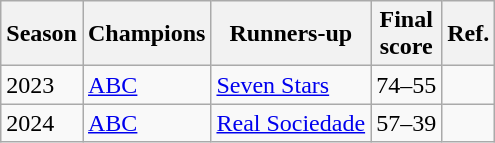<table class="wikitable">
<tr>
<th>Season</th>
<th>Champions</th>
<th>Runners-up</th>
<th>Final<br>score</th>
<th>Ref.</th>
</tr>
<tr>
<td>2023</td>
<td><a href='#'>ABC</a></td>
<td><a href='#'>Seven Stars</a></td>
<td>74–55</td>
<td></td>
</tr>
<tr>
<td>2024</td>
<td><a href='#'>ABC</a></td>
<td><a href='#'>Real Sociedade</a></td>
<td>57–39</td>
<td></td>
</tr>
</table>
